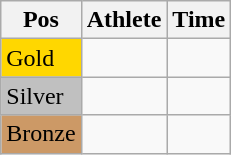<table class="wikitable">
<tr>
<th>Pos</th>
<th>Athlete</th>
<th>Time</th>
</tr>
<tr>
<td bgcolor="gold">Gold</td>
<td></td>
<td></td>
</tr>
<tr>
<td bgcolor="silver">Silver</td>
<td></td>
<td></td>
</tr>
<tr>
<td bgcolor="CC9966">Bronze</td>
<td></td>
<td></td>
</tr>
</table>
